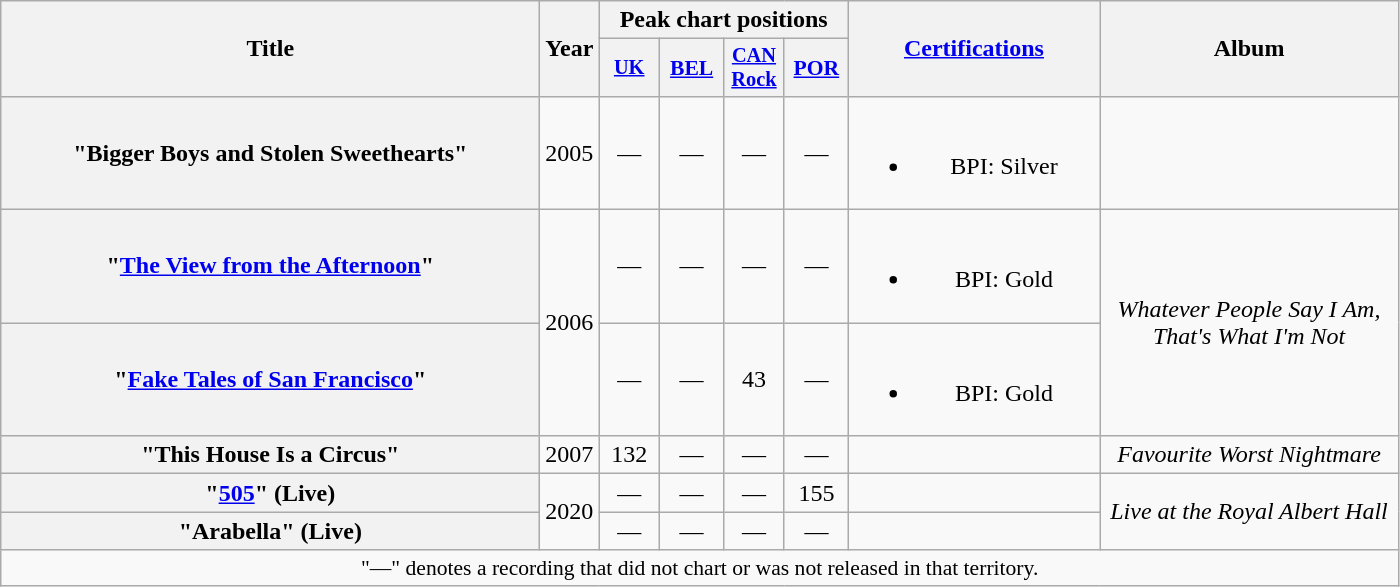<table class="wikitable plainrowheaders" style="text-align:center;">
<tr>
<th scope="col" rowspan="2" style="width:22em;">Title</th>
<th scope="col" rowspan="2" style="width:2em;">Year</th>
<th scope="col" colspan="4">Peak chart positions</th>
<th scope="col" rowspan="2" style="width:10em;"><a href='#'>Certifications</a></th>
<th scope="col" rowspan="2" style="width:12em;">Album</th>
</tr>
<tr>
<th scope="col" style="width:2.5em; font-size:85%;"><a href='#'>UK</a><br></th>
<th scope="col" style="width:2.5em; font-size:90%;"><a href='#'>BEL</a><br></th>
<th scope="col" style="width:2.5em; font-size:85%;"><a href='#'>CAN<br>Rock</a><br></th>
<th scope="col" style="width:2.5em; font-size:90%;"><a href='#'>POR</a><br></th>
</tr>
<tr>
<th scope="row">"Bigger Boys and Stolen Sweethearts"</th>
<td>2005</td>
<td>—</td>
<td>—</td>
<td>—</td>
<td>—</td>
<td><br><ul><li>BPI: Silver</li></ul></td>
<td></td>
</tr>
<tr>
<th scope="row">"<a href='#'>The View from the Afternoon</a>"</th>
<td rowspan="2">2006</td>
<td>—</td>
<td>—</td>
<td>—</td>
<td>—</td>
<td><br><ul><li>BPI: Gold</li></ul></td>
<td rowspan="2"><em>Whatever People Say I Am, That's What I'm Not</em></td>
</tr>
<tr>
<th scope="row">"<a href='#'>Fake Tales of San Francisco</a>"</th>
<td>—</td>
<td>—</td>
<td>43</td>
<td>—</td>
<td><br><ul><li>BPI: Gold</li></ul></td>
</tr>
<tr>
<th scope="row">"This House Is a Circus"</th>
<td>2007</td>
<td>132</td>
<td>—</td>
<td>—</td>
<td>—</td>
<td></td>
<td><em>Favourite Worst Nightmare</em></td>
</tr>
<tr>
<th scope="row">"<a href='#'>505</a>" (Live)</th>
<td rowspan="2">2020</td>
<td>—</td>
<td>—</td>
<td>—</td>
<td>155</td>
<td></td>
<td rowspan="2"><em>Live at the Royal Albert Hall</em></td>
</tr>
<tr>
<th scope="row">"Arabella" (Live)</th>
<td>—</td>
<td>—</td>
<td>—</td>
<td>—</td>
<td></td>
</tr>
<tr>
<td colspan="17" style="font-size:90%">"—" denotes a recording that did not chart or was not released in that territory.</td>
</tr>
</table>
